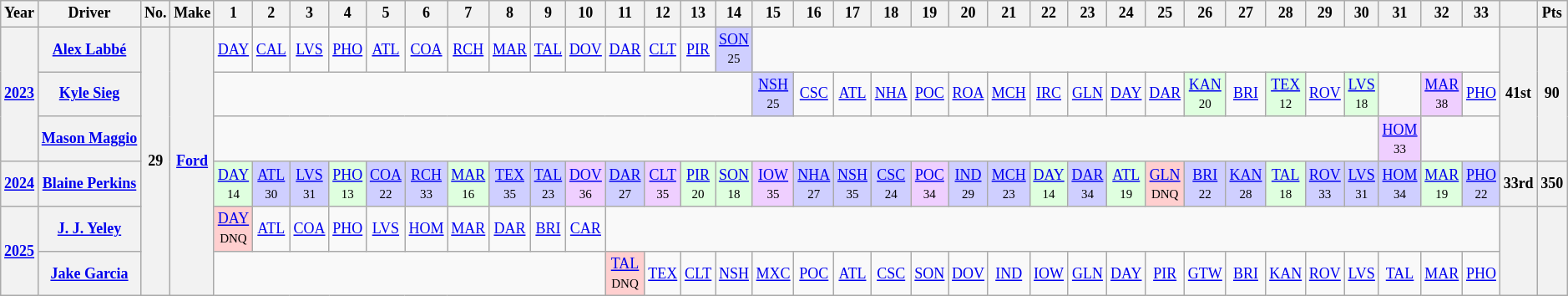<table class="wikitable" style="text-align:center; font-size:75%">
<tr>
<th>Year</th>
<th>Driver</th>
<th>No.</th>
<th>Make</th>
<th>1</th>
<th>2</th>
<th>3</th>
<th>4</th>
<th>5</th>
<th>6</th>
<th>7</th>
<th>8</th>
<th>9</th>
<th>10</th>
<th>11</th>
<th>12</th>
<th>13</th>
<th>14</th>
<th>15</th>
<th>16</th>
<th>17</th>
<th>18</th>
<th>19</th>
<th>20</th>
<th>21</th>
<th>22</th>
<th>23</th>
<th>24</th>
<th>25</th>
<th>26</th>
<th>27</th>
<th>28</th>
<th>29</th>
<th>30</th>
<th>31</th>
<th>32</th>
<th>33</th>
<th></th>
<th>Pts</th>
</tr>
<tr>
<th rowspan=3><a href='#'>2023</a></th>
<th><a href='#'>Alex Labbé</a></th>
<th rowspan=6>29</th>
<th rowspan=6><a href='#'>Ford</a></th>
<td><a href='#'>DAY</a></td>
<td><a href='#'>CAL</a></td>
<td><a href='#'>LVS</a></td>
<td><a href='#'>PHO</a></td>
<td><a href='#'>ATL</a></td>
<td><a href='#'>COA</a></td>
<td><a href='#'>RCH</a></td>
<td><a href='#'>MAR</a></td>
<td><a href='#'>TAL</a></td>
<td><a href='#'>DOV</a></td>
<td><a href='#'>DAR</a></td>
<td><a href='#'>CLT</a></td>
<td><a href='#'>PIR</a></td>
<td style="background:#CFCFFF;"><a href='#'>SON</a><br><small>25</small></td>
<td colspan=19></td>
<th rowspan=3>41st</th>
<th rowspan=3>90</th>
</tr>
<tr>
<th><a href='#'>Kyle Sieg</a></th>
<td colspan=14></td>
<td style="background:#CFCFFF;"><a href='#'>NSH</a><br><small>25</small></td>
<td><a href='#'>CSC</a></td>
<td><a href='#'>ATL</a></td>
<td><a href='#'>NHA</a></td>
<td><a href='#'>POC</a></td>
<td><a href='#'>ROA</a></td>
<td><a href='#'>MCH</a></td>
<td><a href='#'>IRC</a></td>
<td><a href='#'>GLN</a></td>
<td><a href='#'>DAY</a></td>
<td><a href='#'>DAR</a></td>
<td style="background:#DFFFDF;"><a href='#'>KAN</a><br><small>20</small></td>
<td><a href='#'>BRI</a></td>
<td style="background:#DFFFDF;"><a href='#'>TEX</a><br><small>12</small></td>
<td><a href='#'>ROV</a></td>
<td style="background:#DFFFDF;"><a href='#'>LVS</a><br><small>18</small></td>
<td></td>
<td style="background:#EFCFFF;"><a href='#'>MAR</a><br><small>38</small></td>
<td><a href='#'>PHO</a></td>
</tr>
<tr>
<th><a href='#'>Mason Maggio</a></th>
<td colspan=30></td>
<td style="background:#EFCFFF;"><a href='#'>HOM</a><br><small>33</small></td>
<td colspan=2></td>
</tr>
<tr>
<th><a href='#'>2024</a></th>
<th><a href='#'>Blaine Perkins</a></th>
<td style="background:#DFFFDF;"><a href='#'>DAY</a><br><small>14</small></td>
<td style="background:#CFCFFF;"><a href='#'>ATL</a><br><small>30</small></td>
<td style="background:#CFCFFF;"><a href='#'>LVS</a><br><small>31</small></td>
<td style="background:#DFFFDF;"><a href='#'>PHO</a><br><small>13</small></td>
<td style="background:#CFCFFF;"><a href='#'>COA</a><br><small>22</small></td>
<td style="background:#CFCFFF;"><a href='#'>RCH</a><br><small>33</small></td>
<td style="background:#DFFFDF;"><a href='#'>MAR</a><br><small>16</small></td>
<td style="background:#CFCFFF;"><a href='#'>TEX</a><br><small>35</small></td>
<td style="background:#CFCFFF;"><a href='#'>TAL</a><br><small>23</small></td>
<td style="background:#EFCFFF;"><a href='#'>DOV</a><br><small>36</small></td>
<td style="background:#CFCFFF;"><a href='#'>DAR</a><br><small>27</small></td>
<td style="background:#EFCFFF;"><a href='#'>CLT</a><br><small>35</small></td>
<td style="background:#DFFFDF;"><a href='#'>PIR</a><br><small>20</small></td>
<td style="background:#DFFFDF;"><a href='#'>SON</a><br><small>18</small></td>
<td style="background:#EFCFFF;"><a href='#'>IOW</a><br><small>35</small></td>
<td style="background:#CFCFFF;"><a href='#'>NHA</a><br><small>27</small></td>
<td style="background:#CFCFFF;"><a href='#'>NSH</a><br><small>35</small></td>
<td style="background:#CFCFFF;"><a href='#'>CSC</a><br><small>24</small></td>
<td style="background:#EFCFFF;"><a href='#'>POC</a><br><small>34</small></td>
<td style="background:#CFCFFF;"><a href='#'>IND</a><br><small>29</small></td>
<td style="background:#CFCFFF;"><a href='#'>MCH</a><br><small>23</small></td>
<td style="background:#DFFFDF;"><a href='#'>DAY</a><br><small>14</small></td>
<td style="background:#CFCFFF;"><a href='#'>DAR</a><br><small>34</small></td>
<td style="background:#DFFFDF;"><a href='#'>ATL</a><br><small>19</small></td>
<td style="background:#FFCFCF;"><a href='#'>GLN</a><br><small>DNQ</small></td>
<td style="background:#CFCFFF;"><a href='#'>BRI</a><br><small>22</small></td>
<td style="background:#CFCFFF;"><a href='#'>KAN</a><br><small>28</small></td>
<td style="background:#DFFFDF;"><a href='#'>TAL</a><br><small>18</small></td>
<td style="background:#CFCFFF;"><a href='#'>ROV</a><br><small>33</small></td>
<td style="background:#CFCFFF;"><a href='#'>LVS</a><br><small>31</small></td>
<td style="background:#CFCFFF;"><a href='#'>HOM</a><br><small>34</small></td>
<td style="background:#DFFFDF;"><a href='#'>MAR</a><br><small>19</small></td>
<td style="background:#CFCFFF;"><a href='#'>PHO</a><br><small>22</small></td>
<th>33rd</th>
<th>350</th>
</tr>
<tr>
<th rowspan=2><a href='#'>2025</a></th>
<th><a href='#'>J. J. Yeley</a></th>
<td style="background:#FFCFCF;"><a href='#'>DAY</a><br><small>DNQ</small></td>
<td><a href='#'>ATL</a></td>
<td><a href='#'>COA</a></td>
<td><a href='#'>PHO</a></td>
<td><a href='#'>LVS</a></td>
<td><a href='#'>HOM</a></td>
<td><a href='#'>MAR</a></td>
<td><a href='#'>DAR</a></td>
<td><a href='#'>BRI</a></td>
<td><a href='#'>CAR</a></td>
<td colspan=23></td>
<th rowspan=2></th>
<th rowspan=2></th>
</tr>
<tr>
<th><a href='#'>Jake Garcia</a></th>
<td colspan=10></td>
<td style="background:#FFCFCF;"><a href='#'>TAL</a><br><small>DNQ</small></td>
<td><a href='#'>TEX</a></td>
<td><a href='#'>CLT</a></td>
<td><a href='#'>NSH</a></td>
<td><a href='#'>MXC</a></td>
<td><a href='#'>POC</a></td>
<td><a href='#'>ATL</a></td>
<td><a href='#'>CSC</a></td>
<td><a href='#'>SON</a></td>
<td><a href='#'>DOV</a></td>
<td><a href='#'>IND</a></td>
<td><a href='#'>IOW</a></td>
<td><a href='#'>GLN</a></td>
<td><a href='#'>DAY</a></td>
<td><a href='#'>PIR</a></td>
<td><a href='#'>GTW</a></td>
<td><a href='#'>BRI</a></td>
<td><a href='#'>KAN</a></td>
<td><a href='#'>ROV</a></td>
<td><a href='#'>LVS</a></td>
<td><a href='#'>TAL</a></td>
<td><a href='#'>MAR</a></td>
<td><a href='#'>PHO</a></td>
</tr>
</table>
